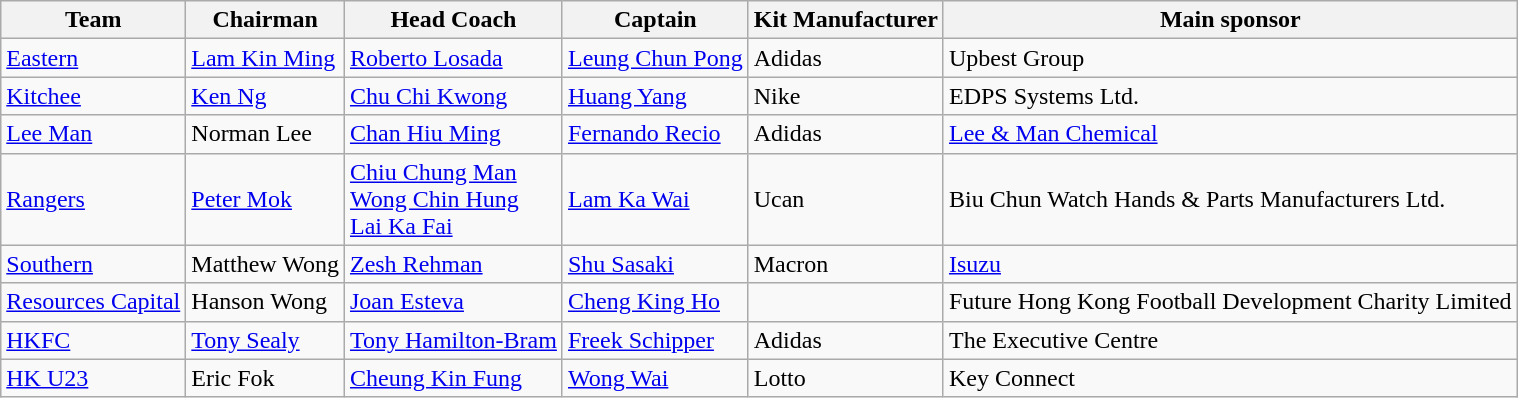<table class="wikitable sortable" style="text-align: left;">
<tr>
<th>Team</th>
<th>Chairman</th>
<th>Head Coach</th>
<th>Captain</th>
<th>Kit Manufacturer</th>
<th>Main sponsor</th>
</tr>
<tr>
<td><a href='#'>Eastern</a></td>
<td><a href='#'>Lam Kin Ming</a></td>
<td> <a href='#'>Roberto Losada</a></td>
<td> <a href='#'>Leung Chun Pong</a></td>
<td>Adidas</td>
<td>Upbest Group</td>
</tr>
<tr>
<td><a href='#'>Kitchee</a></td>
<td><a href='#'>Ken Ng</a></td>
<td> <a href='#'>Chu Chi Kwong</a></td>
<td> <a href='#'>Huang Yang</a></td>
<td>Nike</td>
<td>EDPS Systems Ltd.</td>
</tr>
<tr>
<td><a href='#'>Lee Man</a></td>
<td>Norman Lee</td>
<td> <a href='#'>Chan Hiu Ming</a></td>
<td> <a href='#'>Fernando Recio</a></td>
<td>Adidas</td>
<td><a href='#'>Lee & Man Chemical</a></td>
</tr>
<tr>
<td><a href='#'>Rangers</a></td>
<td><a href='#'>Peter Mok</a></td>
<td> <a href='#'>Chiu Chung Man</a> <br> <a href='#'>Wong Chin Hung</a> <br> <a href='#'>Lai Ka Fai</a></td>
<td> <a href='#'>Lam Ka Wai</a></td>
<td>Ucan</td>
<td>Biu Chun Watch Hands & Parts Manufacturers Ltd.</td>
</tr>
<tr>
<td><a href='#'>Southern</a></td>
<td>Matthew Wong</td>
<td> <a href='#'>Zesh Rehman</a></td>
<td> <a href='#'>Shu Sasaki</a></td>
<td>Macron</td>
<td><a href='#'>Isuzu</a></td>
</tr>
<tr>
<td><a href='#'>Resources Capital</a></td>
<td>Hanson Wong</td>
<td> <a href='#'>Joan Esteva</a></td>
<td> <a href='#'>Cheng King Ho</a></td>
<td></td>
<td>Future Hong Kong Football Development Charity Limited</td>
</tr>
<tr>
<td><a href='#'>HKFC</a></td>
<td><a href='#'>Tony Sealy</a></td>
<td> <a href='#'>Tony Hamilton-Bram</a></td>
<td> <a href='#'>Freek Schipper</a></td>
<td>Adidas</td>
<td>The Executive Centre</td>
</tr>
<tr>
<td><a href='#'>HK U23</a></td>
<td>Eric Fok</td>
<td> <a href='#'>Cheung Kin Fung</a></td>
<td> <a href='#'>Wong Wai</a></td>
<td>Lotto</td>
<td>Key Connect</td>
</tr>
</table>
